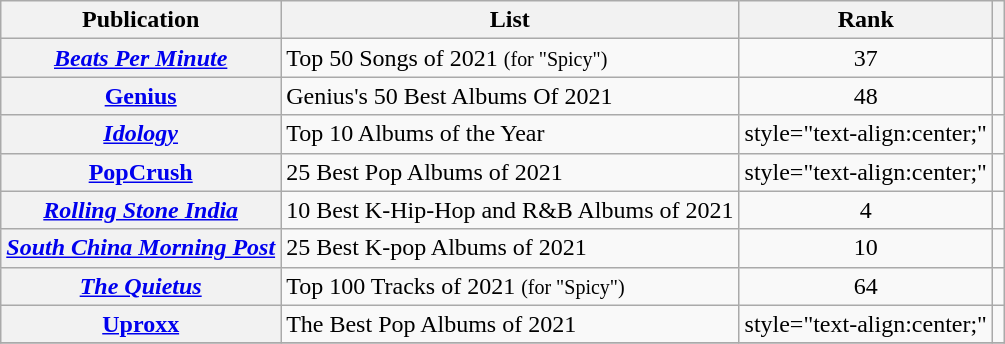<table class="wikitable plainrowheaders">
<tr>
<th>Publication</th>
<th>List</th>
<th>Rank</th>
<th class="unsortable"></th>
</tr>
<tr>
<th scope="row"><em><a href='#'>Beats Per Minute</a></em></th>
<td>Top 50 Songs of 2021 <small>(for "Spicy")</small></td>
<td style="text-align:center;">37</td>
<td style="text-align:center;"></td>
</tr>
<tr>
<th scope="row"><a href='#'>Genius</a></th>
<td>Genius's 50 Best Albums Of 2021</td>
<td style="text-align:center;">48</td>
<td style="text-align:center;"></td>
</tr>
<tr>
<th scope="row"><em><a href='#'>Idology</a></em></th>
<td>Top 10 Albums of the Year</td>
<td>style="text-align:center;" </td>
<td style="text-align:center;"></td>
</tr>
<tr>
<th scope="row"><a href='#'>PopCrush</a></th>
<td>25 Best Pop Albums of 2021</td>
<td>style="text-align:center;" </td>
<td style="text-align:center;"></td>
</tr>
<tr>
<th scope="row"><em><a href='#'>Rolling Stone India</a></em></th>
<td>10 Best K-Hip-Hop and R&B Albums of 2021</td>
<td style="text-align:center;">4</td>
<td style="text-align:center;"></td>
</tr>
<tr>
<th scope="row"><em><a href='#'>South China Morning Post</a></em></th>
<td>25 Best K-pop Albums of 2021</td>
<td style="text-align:center;">10</td>
<td style="text-align:center;"></td>
</tr>
<tr>
<th scope="row"><em><a href='#'>The Quietus</a></em></th>
<td>Top 100 Tracks of 2021 <small>(for "Spicy")</small></td>
<td style="text-align:center;">64</td>
<td style="text-align:center;"></td>
</tr>
<tr>
<th scope="row"><a href='#'>Uproxx</a></th>
<td>The Best Pop Albums of 2021</td>
<td>style="text-align:center;" </td>
<td style="text-align:center;"></td>
</tr>
<tr>
</tr>
</table>
